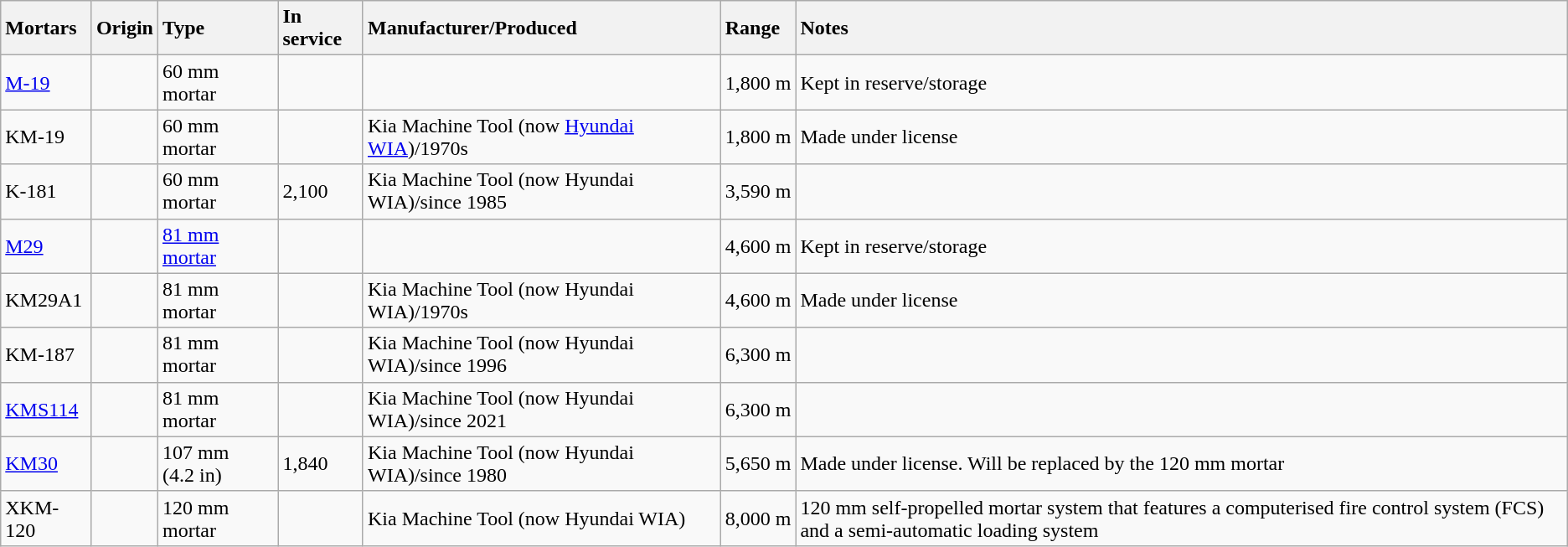<table class="wikitable sortable">
<tr>
<th style="text-align:left;">Mortars</th>
<th>Origin</th>
<th style="text-align:left;">Type</th>
<th style="text-align:left;">In service</th>
<th style="text-align:left;">Manufacturer/Produced</th>
<th style="text-align:left;">Range</th>
<th style="text-align:left;">Notes</th>
</tr>
<tr>
<td><a href='#'>M-19</a></td>
<td></td>
<td>60 mm mortar</td>
<td></td>
<td></td>
<td>1,800 m</td>
<td>Kept in reserve/storage</td>
</tr>
<tr>
<td>KM-19</td>
<td><br></td>
<td>60 mm mortar</td>
<td></td>
<td>Kia Machine Tool (now <a href='#'>Hyundai WIA</a>)/1970s</td>
<td>1,800 m</td>
<td>Made under license</td>
</tr>
<tr>
<td>K-181</td>
<td></td>
<td>60 mm mortar</td>
<td>2,100</td>
<td>Kia Machine Tool (now Hyundai WIA)/since 1985</td>
<td>3,590 m</td>
<td></td>
</tr>
<tr>
<td><a href='#'>M29</a></td>
<td></td>
<td><a href='#'>81 mm mortar</a></td>
<td></td>
<td></td>
<td>4,600 m</td>
<td>Kept in reserve/storage</td>
</tr>
<tr>
<td>KM29A1</td>
<td><br></td>
<td>81 mm mortar</td>
<td></td>
<td>Kia Machine Tool (now Hyundai WIA)/1970s</td>
<td>4,600 m</td>
<td>Made under license</td>
</tr>
<tr>
<td>KM-187</td>
<td></td>
<td>81 mm mortar</td>
<td></td>
<td>Kia Machine Tool (now Hyundai WIA)/since 1996</td>
<td>6,300 m</td>
<td></td>
</tr>
<tr>
<td><a href='#'>KMS114</a></td>
<td></td>
<td>81 mm mortar</td>
<td></td>
<td>Kia Machine Tool (now Hyundai WIA)/since 2021</td>
<td>6,300 m</td>
<td></td>
</tr>
<tr>
<td><a href='#'>KM30</a></td>
<td><br></td>
<td>107 mm (4.2 in)</td>
<td>1,840</td>
<td>Kia Machine Tool (now Hyundai WIA)/since 1980</td>
<td>5,650 m</td>
<td>Made under license. Will be replaced by the 120 mm mortar</td>
</tr>
<tr>
<td>XKM-120</td>
<td></td>
<td>120 mm mortar</td>
<td></td>
<td>Kia Machine Tool (now Hyundai WIA)</td>
<td>8,000 m</td>
<td>120 mm self-propelled mortar system that features a computerised fire control system (FCS) and a semi-automatic loading system</td>
</tr>
</table>
